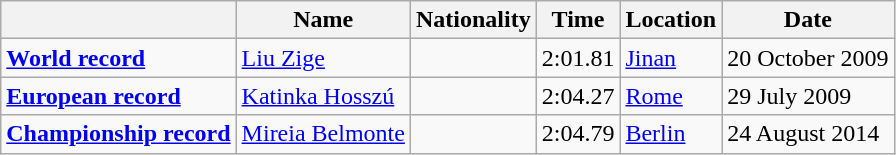<table class=wikitable style=text-align:left>
<tr>
<th></th>
<th>Name</th>
<th>Nationality</th>
<th>Time</th>
<th>Location</th>
<th>Date</th>
</tr>
<tr>
<td><strong><a href='#'>World record</a></strong></td>
<td><a href='#'>Liu Zige</a></td>
<td></td>
<td>2:01.81</td>
<td><a href='#'>Jinan</a></td>
<td>20 October 2009</td>
</tr>
<tr>
<td><strong><a href='#'>European record</a></strong></td>
<td><a href='#'>Katinka Hosszú</a></td>
<td></td>
<td>2:04.27</td>
<td><a href='#'>Rome</a></td>
<td>29 July 2009</td>
</tr>
<tr>
<td><strong><a href='#'>Championship record</a></strong></td>
<td><a href='#'>Mireia Belmonte</a></td>
<td></td>
<td>2:04.79</td>
<td><a href='#'>Berlin</a></td>
<td>24 August 2014</td>
</tr>
</table>
